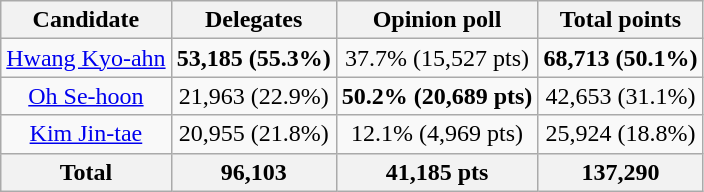<table class="wikitable" style="text-align:center;">
<tr>
<th>Candidate</th>
<th>Delegates</th>
<th>Opinion poll</th>
<th>Total points</th>
</tr>
<tr>
<td><a href='#'>Hwang Kyo-ahn</a></td>
<td><strong>53,185 (55.3%)</strong></td>
<td>37.7% (15,527 pts)</td>
<td><strong>68,713 (50.1%)</strong></td>
</tr>
<tr>
<td><a href='#'>Oh Se-hoon</a></td>
<td>21,963 (22.9%)</td>
<td><strong>50.2% (20,689 pts)</strong></td>
<td>42,653 (31.1%)</td>
</tr>
<tr>
<td><a href='#'>Kim Jin-tae</a></td>
<td>20,955 (21.8%)</td>
<td>12.1% (4,969 pts)</td>
<td>25,924 (18.8%)</td>
</tr>
<tr>
<th>Total</th>
<th>96,103</th>
<th>41,185 pts</th>
<th>137,290</th>
</tr>
</table>
